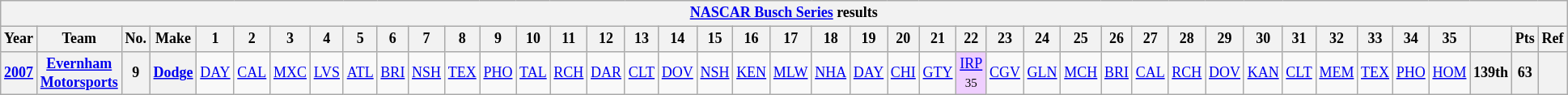<table class="wikitable" style="text-align:center; font-size:75%">
<tr>
<th colspan=42><a href='#'>NASCAR Busch Series</a> results</th>
</tr>
<tr>
<th>Year</th>
<th>Team</th>
<th>No.</th>
<th>Make</th>
<th>1</th>
<th>2</th>
<th>3</th>
<th>4</th>
<th>5</th>
<th>6</th>
<th>7</th>
<th>8</th>
<th>9</th>
<th>10</th>
<th>11</th>
<th>12</th>
<th>13</th>
<th>14</th>
<th>15</th>
<th>16</th>
<th>17</th>
<th>18</th>
<th>19</th>
<th>20</th>
<th>21</th>
<th>22</th>
<th>23</th>
<th>24</th>
<th>25</th>
<th>26</th>
<th>27</th>
<th>28</th>
<th>29</th>
<th>30</th>
<th>31</th>
<th>32</th>
<th>33</th>
<th>34</th>
<th>35</th>
<th></th>
<th>Pts</th>
<th>Ref</th>
</tr>
<tr>
<th><a href='#'>2007</a></th>
<th><a href='#'>Evernham Motorsports</a></th>
<th>9</th>
<th><a href='#'>Dodge</a></th>
<td><a href='#'>DAY</a></td>
<td><a href='#'>CAL</a></td>
<td><a href='#'>MXC</a></td>
<td><a href='#'>LVS</a></td>
<td><a href='#'>ATL</a></td>
<td><a href='#'>BRI</a></td>
<td><a href='#'>NSH</a></td>
<td><a href='#'>TEX</a></td>
<td><a href='#'>PHO</a></td>
<td><a href='#'>TAL</a></td>
<td><a href='#'>RCH</a></td>
<td><a href='#'>DAR</a></td>
<td><a href='#'>CLT</a></td>
<td><a href='#'>DOV</a></td>
<td><a href='#'>NSH</a></td>
<td><a href='#'>KEN</a></td>
<td><a href='#'>MLW</a></td>
<td><a href='#'>NHA</a></td>
<td><a href='#'>DAY</a></td>
<td><a href='#'>CHI</a></td>
<td><a href='#'>GTY</a></td>
<td style="background:#EFCFFF;"><a href='#'>IRP</a><br><small>35</small></td>
<td><a href='#'>CGV</a></td>
<td><a href='#'>GLN</a></td>
<td><a href='#'>MCH</a></td>
<td><a href='#'>BRI</a></td>
<td><a href='#'>CAL</a></td>
<td><a href='#'>RCH</a></td>
<td><a href='#'>DOV</a></td>
<td><a href='#'>KAN</a></td>
<td><a href='#'>CLT</a></td>
<td><a href='#'>MEM</a></td>
<td><a href='#'>TEX</a></td>
<td><a href='#'>PHO</a></td>
<td><a href='#'>HOM</a></td>
<th>139th</th>
<th>63</th>
<th></th>
</tr>
</table>
